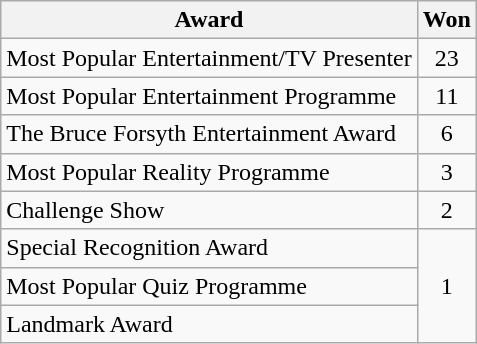<table class="wikitable">
<tr>
<th>Award</th>
<th>Won</th>
</tr>
<tr>
<td>Most Popular Entertainment/TV Presenter</td>
<td align=center>23</td>
</tr>
<tr>
<td>Most Popular Entertainment Programme</td>
<td align="center">11</td>
</tr>
<tr>
<td>The Bruce Forsyth Entertainment Award</td>
<td align="center">6</td>
</tr>
<tr>
<td>Most Popular Reality Programme</td>
<td align=center>3</td>
</tr>
<tr>
<td>Challenge Show</td>
<td align=center>2</td>
</tr>
<tr>
<td>Special Recognition Award</td>
<td rowspan=3 align=center>1</td>
</tr>
<tr>
<td>Most Popular Quiz Programme</td>
</tr>
<tr>
<td>Landmark Award</td>
</tr>
</table>
